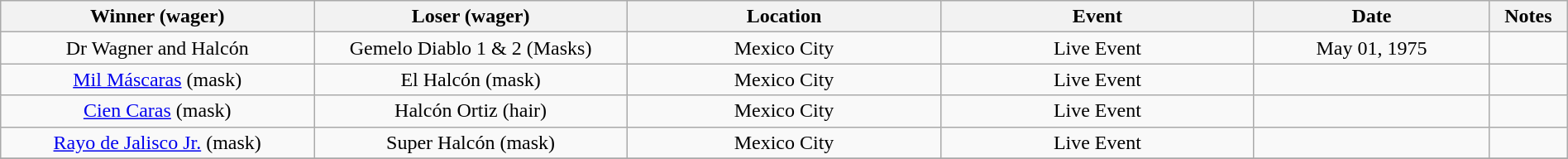<table class="wikitable sortable" width=100%  style="text-align: center">
<tr>
<th width=20% scope="col">Winner (wager)</th>
<th width=20% scope="col">Loser (wager)</th>
<th width=20% scope="col">Location</th>
<th width=20% scope="col">Event</th>
<th width=15% scope="col">Date</th>
<th class="unsortable" width=5% scope="col">Notes</th>
</tr>
<tr>
<td>Dr Wagner and Halcón</td>
<td>Gemelo Diablo 1 & 2 (Masks)</td>
<td>Mexico City</td>
<td>Live Event</td>
<td>May 01, 1975</td>
<td></td>
</tr>
<tr>
<td><a href='#'>Mil Máscaras</a> (mask)</td>
<td>El Halcón (mask)</td>
<td>Mexico City</td>
<td>Live Event</td>
<td></td>
<td></td>
</tr>
<tr>
<td><a href='#'>Cien Caras</a> (mask)</td>
<td>Halcón Ortiz (hair)</td>
<td>Mexico City</td>
<td>Live Event</td>
<td></td>
<td></td>
</tr>
<tr>
<td><a href='#'>Rayo de Jalisco Jr.</a> (mask)</td>
<td>Super Halcón (mask)</td>
<td>Mexico City</td>
<td>Live Event</td>
<td></td>
<td></td>
</tr>
<tr style="text-align:center;">
</tr>
</table>
